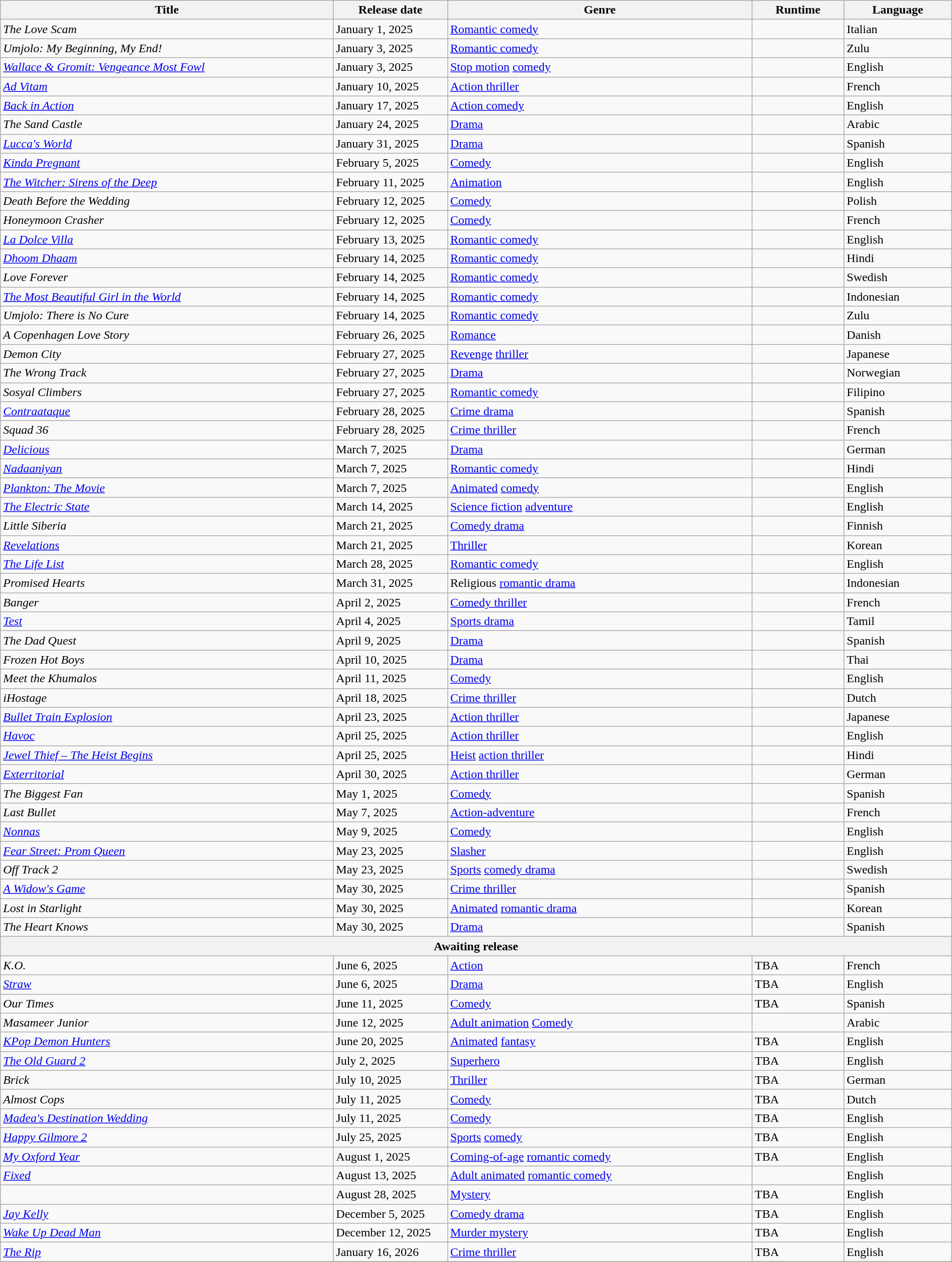<table class="wikitable sortable" style="width:100%">
<tr>
<th style="width:35%;">Title</th>
<th scope="col" style="width:12%;">Release date</th>
<th>Genre</th>
<th>Runtime</th>
<th>Language</th>
</tr>
<tr>
<td><em>The Love Scam</em></td>
<td>January 1, 2025</td>
<td><a href='#'>Romantic comedy</a></td>
<td></td>
<td>Italian</td>
</tr>
<tr>
<td><em>Umjolo: My Beginning, My End!</em></td>
<td>January 3, 2025</td>
<td><a href='#'>Romantic comedy</a></td>
<td></td>
<td>Zulu</td>
</tr>
<tr>
<td><em><a href='#'>Wallace & Gromit: Vengeance Most Fowl</a></em></td>
<td>January 3, 2025</td>
<td><a href='#'>Stop motion</a> <a href='#'>comedy</a></td>
<td></td>
<td>English</td>
</tr>
<tr>
<td><em><a href='#'>Ad Vitam</a></em></td>
<td>January 10, 2025</td>
<td><a href='#'>Action thriller</a></td>
<td></td>
<td>French</td>
</tr>
<tr>
<td><em><a href='#'>Back in Action</a></em></td>
<td>January 17, 2025</td>
<td><a href='#'>Action comedy</a></td>
<td></td>
<td>English</td>
</tr>
<tr>
<td><em>The Sand Castle</em></td>
<td>January 24, 2025</td>
<td><a href='#'>Drama</a></td>
<td></td>
<td>Arabic</td>
</tr>
<tr>
<td><em><a href='#'>Lucca's World</a></em></td>
<td>January 31, 2025</td>
<td><a href='#'>Drama</a></td>
<td></td>
<td>Spanish</td>
</tr>
<tr>
<td><em><a href='#'>Kinda Pregnant</a></em></td>
<td>February 5, 2025</td>
<td><a href='#'>Comedy</a></td>
<td></td>
<td>English</td>
</tr>
<tr>
<td><em><a href='#'>The Witcher: Sirens of the Deep</a></em></td>
<td>February 11, 2025</td>
<td><a href='#'>Animation</a></td>
<td></td>
<td>English</td>
</tr>
<tr>
<td><em>Death Before the Wedding</em></td>
<td>February 12, 2025</td>
<td><a href='#'>Comedy</a></td>
<td></td>
<td>Polish</td>
</tr>
<tr>
<td><em>Honeymoon Crasher</em></td>
<td>February 12, 2025</td>
<td><a href='#'>Comedy</a></td>
<td></td>
<td>French</td>
</tr>
<tr>
<td><em><a href='#'>La Dolce Villa</a></em></td>
<td>February 13, 2025</td>
<td><a href='#'>Romantic comedy</a></td>
<td></td>
<td>English</td>
</tr>
<tr>
<td><em><a href='#'>Dhoom Dhaam</a></em></td>
<td>February 14, 2025</td>
<td><a href='#'>Romantic comedy</a></td>
<td></td>
<td>Hindi</td>
</tr>
<tr>
<td><em>Love Forever</em></td>
<td>February 14, 2025</td>
<td><a href='#'>Romantic comedy</a></td>
<td></td>
<td>Swedish</td>
</tr>
<tr>
<td><em><a href='#'>The Most Beautiful Girl in the World</a></em></td>
<td>February 14, 2025</td>
<td><a href='#'>Romantic comedy</a></td>
<td></td>
<td>Indonesian</td>
</tr>
<tr>
<td><em>Umjolo: There is No Cure</em></td>
<td>February 14, 2025</td>
<td><a href='#'>Romantic comedy</a></td>
<td></td>
<td>Zulu</td>
</tr>
<tr>
<td><em>A Copenhagen Love Story</em></td>
<td>February 26, 2025</td>
<td><a href='#'>Romance</a></td>
<td></td>
<td>Danish</td>
</tr>
<tr>
<td><em>Demon City</em></td>
<td>February 27, 2025</td>
<td><a href='#'>Revenge</a> <a href='#'>thriller</a></td>
<td></td>
<td>Japanese</td>
</tr>
<tr>
<td><em>The Wrong Track</em></td>
<td>February 27, 2025</td>
<td><a href='#'>Drama</a></td>
<td></td>
<td>Norwegian</td>
</tr>
<tr>
<td><em>Sosyal Climbers</em></td>
<td>February 27, 2025</td>
<td><a href='#'>Romantic comedy</a></td>
<td></td>
<td>Filipino</td>
</tr>
<tr>
<td><em><a href='#'>Contraataque</a></em></td>
<td>February 28, 2025</td>
<td><a href='#'>Crime drama</a></td>
<td></td>
<td>Spanish</td>
</tr>
<tr>
<td><em>Squad 36</em></td>
<td>February 28, 2025</td>
<td><a href='#'>Crime thriller</a></td>
<td></td>
<td>French</td>
</tr>
<tr>
<td><em><a href='#'>Delicious</a></em></td>
<td>March 7, 2025</td>
<td><a href='#'>Drama</a></td>
<td></td>
<td>German</td>
</tr>
<tr>
<td><em><a href='#'>Nadaaniyan</a></em></td>
<td>March 7, 2025</td>
<td><a href='#'>Romantic comedy</a></td>
<td></td>
<td>Hindi</td>
</tr>
<tr>
<td><em><a href='#'>Plankton: The Movie</a></em></td>
<td>March 7, 2025</td>
<td><a href='#'>Animated</a> <a href='#'>comedy</a></td>
<td></td>
<td>English</td>
</tr>
<tr>
<td><em><a href='#'>The Electric State</a></em></td>
<td>March 14, 2025</td>
<td><a href='#'>Science fiction</a> <a href='#'>adventure</a></td>
<td></td>
<td>English</td>
</tr>
<tr>
<td><em>Little Siberia</em></td>
<td>March 21, 2025</td>
<td><a href='#'>Comedy drama</a></td>
<td></td>
<td>Finnish</td>
</tr>
<tr>
<td><em><a href='#'>Revelations</a></em></td>
<td>March 21, 2025</td>
<td><a href='#'>Thriller</a></td>
<td></td>
<td>Korean</td>
</tr>
<tr>
<td><em><a href='#'>The Life List</a></em></td>
<td>March 28, 2025</td>
<td><a href='#'>Romantic comedy</a></td>
<td></td>
<td>English</td>
</tr>
<tr>
<td><em>Promised Hearts</em></td>
<td>March 31, 2025</td>
<td>Religious <a href='#'>romantic drama</a></td>
<td></td>
<td>Indonesian</td>
</tr>
<tr>
<td><em>Banger</em></td>
<td>April 2, 2025</td>
<td><a href='#'>Comedy thriller</a></td>
<td></td>
<td>French</td>
</tr>
<tr>
<td><em><a href='#'>Test</a></em></td>
<td>April 4, 2025</td>
<td><a href='#'>Sports drama</a></td>
<td></td>
<td>Tamil</td>
</tr>
<tr>
<td><em>The Dad Quest</em></td>
<td>April 9, 2025</td>
<td><a href='#'>Drama</a></td>
<td></td>
<td>Spanish</td>
</tr>
<tr>
<td><em>Frozen Hot Boys</em></td>
<td>April 10, 2025</td>
<td><a href='#'>Drama</a></td>
<td></td>
<td>Thai</td>
</tr>
<tr>
<td><em>Meet the Khumalos</em></td>
<td>April 11, 2025</td>
<td><a href='#'>Comedy</a></td>
<td></td>
<td>English</td>
</tr>
<tr>
<td><em>iHostage</em></td>
<td>April 18, 2025</td>
<td><a href='#'>Crime thriller</a></td>
<td></td>
<td>Dutch</td>
</tr>
<tr>
<td><em><a href='#'>Bullet Train Explosion</a></em></td>
<td>April 23, 2025</td>
<td><a href='#'>Action thriller</a></td>
<td></td>
<td>Japanese</td>
</tr>
<tr>
<td><em><a href='#'>Havoc</a></em></td>
<td>April 25, 2025</td>
<td><a href='#'>Action thriller</a></td>
<td></td>
<td>English</td>
</tr>
<tr>
<td><em><a href='#'>Jewel Thief – The Heist Begins</a></em></td>
<td>April 25, 2025</td>
<td><a href='#'>Heist</a> <a href='#'>action thriller</a></td>
<td></td>
<td>Hindi</td>
</tr>
<tr>
<td><em><a href='#'>Exterritorial</a></em></td>
<td>April 30, 2025</td>
<td><a href='#'>Action thriller</a></td>
<td></td>
<td>German</td>
</tr>
<tr>
<td><em>The Biggest Fan</em></td>
<td>May 1, 2025</td>
<td><a href='#'>Comedy</a></td>
<td></td>
<td>Spanish</td>
</tr>
<tr>
<td><em>Last Bullet</em></td>
<td>May 7, 2025</td>
<td><a href='#'>Action-adventure</a></td>
<td></td>
<td>French</td>
</tr>
<tr>
<td><em><a href='#'>Nonnas</a></em></td>
<td>May 9, 2025</td>
<td><a href='#'>Comedy</a></td>
<td></td>
<td>English</td>
</tr>
<tr>
<td><em><a href='#'>Fear Street: Prom Queen</a></em></td>
<td>May 23, 2025</td>
<td><a href='#'>Slasher</a></td>
<td></td>
<td>English</td>
</tr>
<tr>
<td><em>Off Track 2</em></td>
<td>May 23, 2025</td>
<td><a href='#'>Sports</a> <a href='#'>comedy drama</a></td>
<td></td>
<td>Swedish</td>
</tr>
<tr>
<td><em><a href='#'>A Widow's Game</a></em></td>
<td>May 30, 2025</td>
<td><a href='#'>Crime thriller</a></td>
<td></td>
<td>Spanish</td>
</tr>
<tr>
<td><em>Lost in Starlight</em></td>
<td>May 30, 2025</td>
<td><a href='#'>Animated</a> <a href='#'>romantic drama</a></td>
<td></td>
<td>Korean</td>
</tr>
<tr>
<td><em>The Heart Knows</em></td>
<td>May 30, 2025</td>
<td><a href='#'>Drama</a></td>
<td></td>
<td>Spanish</td>
</tr>
<tr>
<th colspan="5" data-sort-value="zzz">Awaiting release</th>
</tr>
<tr>
<td><em>K.O.</em></td>
<td>June 6, 2025</td>
<td><a href='#'>Action</a></td>
<td>TBA</td>
<td>French</td>
</tr>
<tr>
<td><em><a href='#'>Straw</a></em></td>
<td>June 6, 2025</td>
<td><a href='#'>Drama</a></td>
<td>TBA</td>
<td>English</td>
</tr>
<tr>
<td><em>Our Times</em></td>
<td>June 11, 2025</td>
<td><a href='#'>Comedy</a></td>
<td>TBA</td>
<td>Spanish</td>
</tr>
<tr>
<td><em>Masameer Junior</em></td>
<td>June 12, 2025</td>
<td><a href='#'>Adult animation</a> <a href='#'>Comedy</a></td>
<td></td>
<td>Arabic</td>
</tr>
<tr>
<td><em><a href='#'>KPop Demon Hunters</a></em></td>
<td>June 20, 2025</td>
<td><a href='#'>Animated</a> <a href='#'>fantasy</a></td>
<td>TBA</td>
<td>English</td>
</tr>
<tr>
<td><em><a href='#'>The Old Guard 2</a></em></td>
<td>July 2, 2025</td>
<td><a href='#'>Superhero</a></td>
<td>TBA</td>
<td>English</td>
</tr>
<tr>
<td><em>Brick</em></td>
<td>July 10, 2025</td>
<td><a href='#'>Thriller</a></td>
<td>TBA</td>
<td>German</td>
</tr>
<tr>
<td><em>Almost Cops</em></td>
<td>July 11, 2025</td>
<td><a href='#'>Comedy</a></td>
<td>TBA</td>
<td>Dutch</td>
</tr>
<tr>
<td><em><a href='#'>Madea's Destination Wedding</a></em></td>
<td>July 11, 2025</td>
<td><a href='#'>Comedy</a></td>
<td>TBA</td>
<td>English</td>
</tr>
<tr>
<td><em><a href='#'>Happy Gilmore 2</a></em></td>
<td>July 25, 2025</td>
<td><a href='#'>Sports</a> <a href='#'>comedy</a></td>
<td>TBA</td>
<td>English</td>
</tr>
<tr>
<td><em><a href='#'>My Oxford Year</a></em></td>
<td>August 1, 2025</td>
<td><a href='#'>Coming-of-age</a> <a href='#'>romantic comedy</a></td>
<td>TBA</td>
<td>English</td>
</tr>
<tr>
<td><em><a href='#'>Fixed</a></em></td>
<td>August 13, 2025</td>
<td><a href='#'>Adult animated</a> <a href='#'>romantic comedy</a></td>
<td></td>
<td>English</td>
</tr>
<tr>
<td><em></em></td>
<td>August 28, 2025</td>
<td><a href='#'>Mystery</a></td>
<td>TBA</td>
<td>English</td>
</tr>
<tr>
<td><em><a href='#'>Jay Kelly</a></em></td>
<td>December 5, 2025</td>
<td><a href='#'>Comedy drama</a></td>
<td>TBA</td>
<td>English</td>
</tr>
<tr>
<td><em><a href='#'>Wake Up Dead Man</a></em></td>
<td>December 12, 2025</td>
<td><a href='#'>Murder mystery</a></td>
<td>TBA</td>
<td>English</td>
</tr>
<tr>
<td><em><a href='#'>The Rip</a></em></td>
<td>January 16, 2026</td>
<td><a href='#'>Crime thriller</a></td>
<td>TBA</td>
<td>English</td>
</tr>
<tr>
</tr>
</table>
